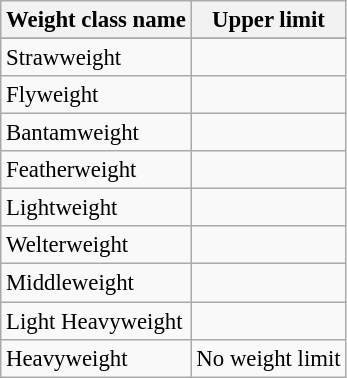<table class="wikitable" style="font-size:95%;">
<tr>
<th>Weight class name</th>
<th>Upper limit</th>
</tr>
<tr>
</tr>
<tr align="center">
<td align="left">Strawweight</td>
<td></td>
</tr>
<tr align="center">
<td align="left">Flyweight</td>
<td></td>
</tr>
<tr align="center">
<td align="left">Bantamweight</td>
<td></td>
</tr>
<tr align="center">
<td align="left">Featherweight</td>
<td></td>
</tr>
<tr align="center">
<td align="left">Lightweight</td>
<td></td>
</tr>
<tr align="center">
<td align="left">Welterweight</td>
<td></td>
</tr>
<tr align="center">
<td align="left">Middleweight</td>
<td></td>
</tr>
<tr align="center">
<td align="left">Light Heavyweight</td>
<td></td>
</tr>
<tr align="center">
<td align="left">Heavyweight</td>
<td>No weight limit</td>
</tr>
</table>
